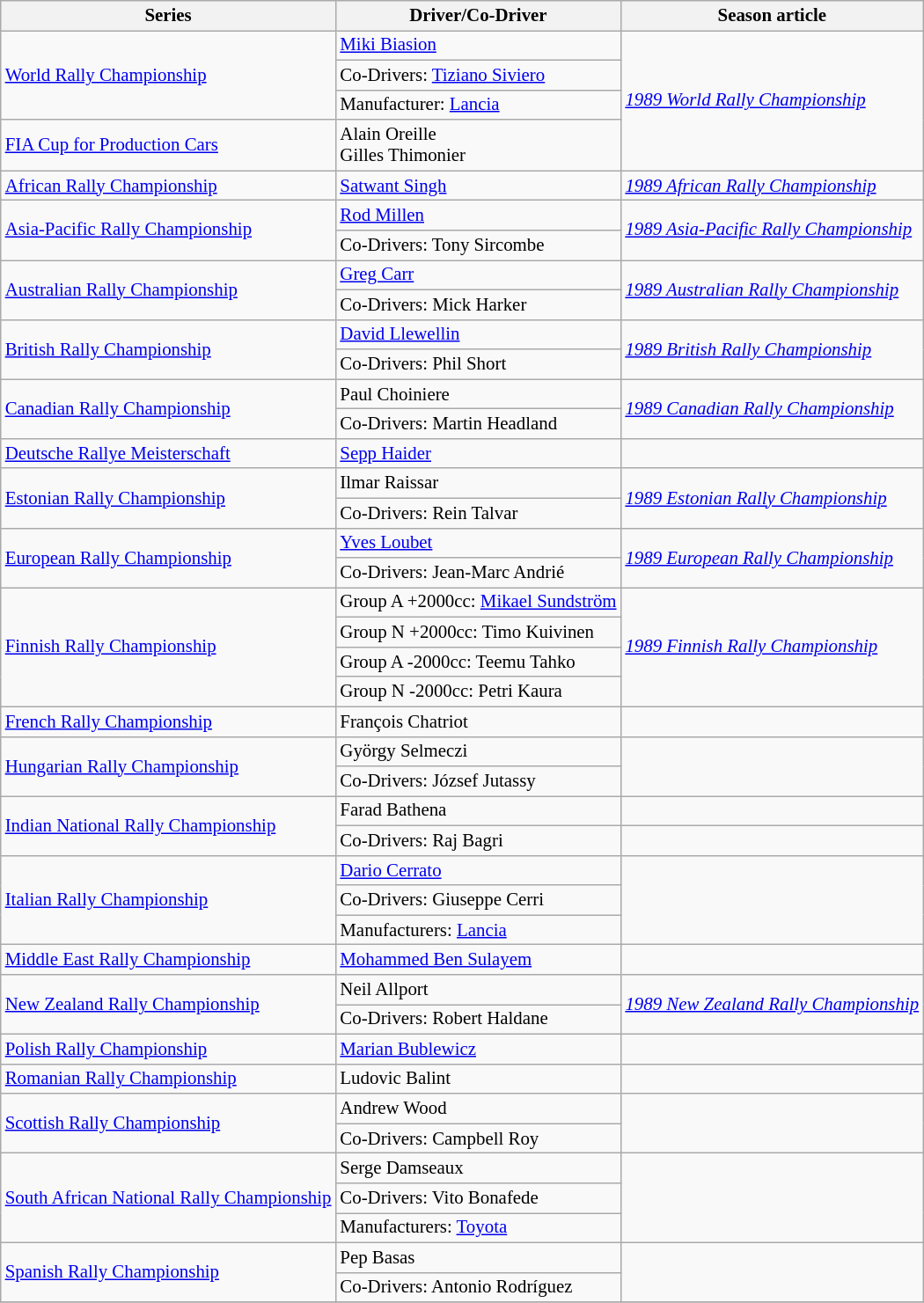<table class="wikitable" style="font-size: 87%;">
<tr>
<th>Series</th>
<th>Driver/Co-Driver</th>
<th>Season article</th>
</tr>
<tr>
<td rowspan=3><a href='#'>World Rally Championship</a></td>
<td> <a href='#'>Miki Biasion</a></td>
<td rowspan=4><em><a href='#'>1989 World Rally Championship</a></em></td>
</tr>
<tr>
<td>Co-Drivers:  <a href='#'>Tiziano Siviero</a></td>
</tr>
<tr>
<td>Manufacturer:  <a href='#'>Lancia</a></td>
</tr>
<tr>
<td><a href='#'>FIA Cup for Production Cars</a></td>
<td> Alain Oreille<br> Gilles Thimonier</td>
</tr>
<tr>
<td><a href='#'>African Rally Championship</a></td>
<td> <a href='#'>Satwant Singh</a></td>
<td><em><a href='#'>1989 African Rally Championship</a></em></td>
</tr>
<tr>
<td rowspan=2><a href='#'>Asia-Pacific Rally Championship</a></td>
<td> <a href='#'>Rod Millen</a></td>
<td rowspan=2><em><a href='#'>1989 Asia-Pacific Rally Championship</a></em></td>
</tr>
<tr>
<td>Co-Drivers:  Tony Sircombe</td>
</tr>
<tr>
<td rowspan=2><a href='#'>Australian Rally Championship</a></td>
<td> <a href='#'>Greg Carr</a></td>
<td rowspan=2><em><a href='#'>1989 Australian Rally Championship</a></em></td>
</tr>
<tr>
<td>Co-Drivers:  Mick Harker</td>
</tr>
<tr>
<td rowspan=2><a href='#'>British Rally Championship</a></td>
<td> <a href='#'>David Llewellin</a></td>
<td rowspan=2><em><a href='#'>1989 British Rally Championship</a></em></td>
</tr>
<tr>
<td>Co-Drivers:  Phil Short</td>
</tr>
<tr>
<td rowspan=2><a href='#'>Canadian Rally Championship</a></td>
<td> Paul Choiniere</td>
<td rowspan=2><em><a href='#'>1989 Canadian Rally Championship</a></em></td>
</tr>
<tr>
<td>Co-Drivers:  Martin Headland</td>
</tr>
<tr>
<td><a href='#'>Deutsche Rallye Meisterschaft</a></td>
<td> <a href='#'>Sepp Haider</a></td>
<td></td>
</tr>
<tr>
<td rowspan=2><a href='#'>Estonian Rally Championship</a></td>
<td> Ilmar Raissar</td>
<td rowspan=2><em><a href='#'>1989 Estonian Rally Championship</a></em></td>
</tr>
<tr>
<td>Co-Drivers:  Rein Talvar</td>
</tr>
<tr>
<td rowspan=2><a href='#'>European Rally Championship</a></td>
<td> <a href='#'>Yves Loubet</a></td>
<td rowspan=2><em><a href='#'>1989 European Rally Championship</a></em></td>
</tr>
<tr>
<td>Co-Drivers:  Jean-Marc Andrié</td>
</tr>
<tr>
<td rowspan=4><a href='#'>Finnish Rally Championship</a></td>
<td>Group A +2000cc:  <a href='#'>Mikael Sundström</a></td>
<td rowspan=4><em><a href='#'>1989 Finnish Rally Championship</a></em></td>
</tr>
<tr>
<td>Group N +2000cc:  Timo Kuivinen</td>
</tr>
<tr>
<td>Group A -2000cc:  Teemu Tahko</td>
</tr>
<tr>
<td>Group N -2000cc:  Petri Kaura</td>
</tr>
<tr>
<td><a href='#'>French Rally Championship</a></td>
<td> François Chatriot</td>
<td></td>
</tr>
<tr>
<td rowspan=2><a href='#'>Hungarian Rally Championship</a></td>
<td> György Selmeczi</td>
<td rowspan=2></td>
</tr>
<tr>
<td>Co-Drivers:  József Jutassy</td>
</tr>
<tr>
<td rowspan=2><a href='#'>Indian National Rally Championship</a></td>
<td> Farad Bathena</td>
<td></td>
</tr>
<tr>
<td>Co-Drivers:  Raj Bagri</td>
</tr>
<tr>
<td rowspan=3><a href='#'>Italian Rally Championship</a></td>
<td> <a href='#'>Dario Cerrato</a></td>
<td rowspan=3></td>
</tr>
<tr>
<td>Co-Drivers:  Giuseppe Cerri</td>
</tr>
<tr>
<td>Manufacturers:  <a href='#'>Lancia</a></td>
</tr>
<tr>
<td><a href='#'>Middle East Rally Championship</a></td>
<td> <a href='#'>Mohammed Ben Sulayem</a></td>
<td></td>
</tr>
<tr>
<td rowspan=2><a href='#'>New Zealand Rally Championship</a></td>
<td> Neil Allport</td>
<td rowspan=2><em><a href='#'>1989 New Zealand Rally Championship</a></em></td>
</tr>
<tr>
<td>Co-Drivers:  Robert Haldane</td>
</tr>
<tr>
<td><a href='#'>Polish Rally Championship</a></td>
<td> <a href='#'>Marian Bublewicz</a></td>
<td></td>
</tr>
<tr>
<td><a href='#'>Romanian Rally Championship</a></td>
<td> Ludovic Balint</td>
<td></td>
</tr>
<tr>
<td rowspan=2><a href='#'>Scottish Rally Championship</a></td>
<td> Andrew Wood</td>
<td rowspan=2></td>
</tr>
<tr>
<td>Co-Drivers:  Campbell Roy</td>
</tr>
<tr>
<td rowspan=3><a href='#'>South African National Rally Championship</a></td>
<td> Serge Damseaux</td>
<td rowspan=3></td>
</tr>
<tr>
<td>Co-Drivers:  Vito Bonafede</td>
</tr>
<tr>
<td>Manufacturers:  <a href='#'>Toyota</a></td>
</tr>
<tr>
<td rowspan=2><a href='#'>Spanish Rally Championship</a></td>
<td> Pep Basas</td>
<td rowspan=2></td>
</tr>
<tr>
<td>Co-Drivers:  Antonio Rodríguez</td>
</tr>
<tr>
</tr>
</table>
